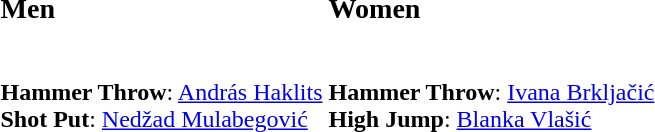<table>
<tr>
<td valign=top><br><h3>Men</h3><br><strong>Hammer Throw</strong>: <a href='#'>András Haklits</a>
<br><strong>Shot Put</strong>: <a href='#'>Nedžad Mulabegović</a></td>
<td valign=top><br><h3>Women</h3><br><strong>Hammer Throw</strong>: <a href='#'>Ivana Brkljačić</a>
<br><strong>High Jump</strong>: <a href='#'>Blanka Vlašić</a></td>
</tr>
</table>
